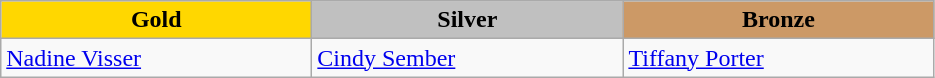<table class="wikitable" style="text-align:left">
<tr align="center">
<td width=200 bgcolor=gold><strong>Gold</strong></td>
<td width=200 bgcolor=silver><strong>Silver</strong></td>
<td width=200 bgcolor=CC9966><strong>Bronze</strong></td>
</tr>
<tr>
<td><a href='#'>Nadine Visser</a><br><em></em></td>
<td><a href='#'>Cindy Sember</a><br><em></em></td>
<td><a href='#'>Tiffany Porter</a><br><em></em></td>
</tr>
</table>
